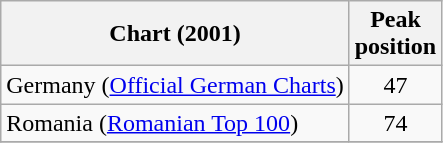<table class="wikitable sortable">
<tr>
<th>Chart (2001)</th>
<th>Peak<br>position</th>
</tr>
<tr>
<td>Germany (<a href='#'>Official German Charts</a>)</td>
<td align="center">47</td>
</tr>
<tr>
<td>Romania (<a href='#'>Romanian Top 100</a>)</td>
<td align="center">74</td>
</tr>
<tr>
</tr>
</table>
